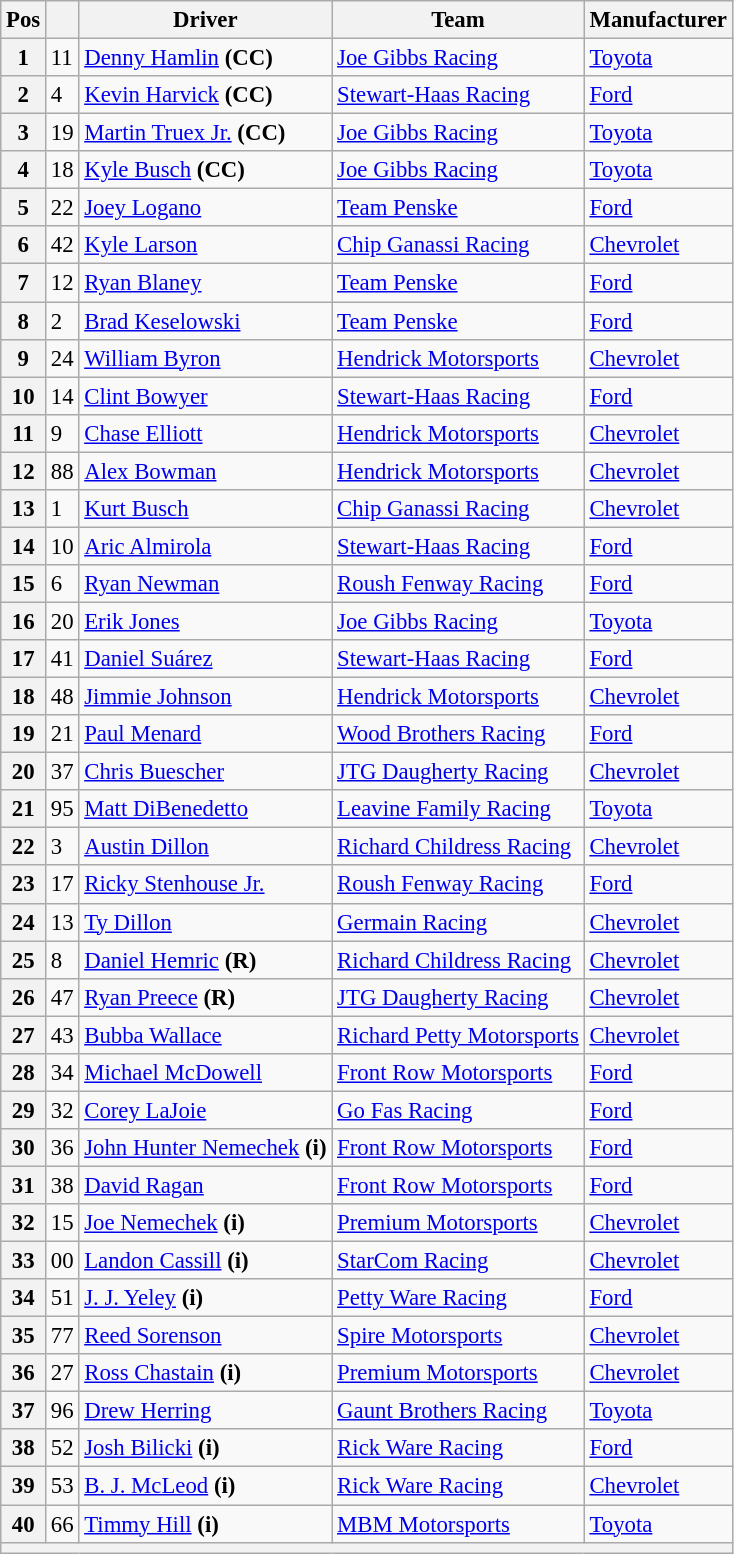<table class="wikitable" style="font-size:95%">
<tr>
<th>Pos</th>
<th></th>
<th>Driver</th>
<th>Team</th>
<th>Manufacturer</th>
</tr>
<tr>
<th>1</th>
<td>11</td>
<td><a href='#'>Denny Hamlin</a> <strong>(CC)</strong></td>
<td><a href='#'>Joe Gibbs Racing</a></td>
<td><a href='#'>Toyota</a></td>
</tr>
<tr>
<th>2</th>
<td>4</td>
<td><a href='#'>Kevin Harvick</a> <strong>(CC)</strong></td>
<td><a href='#'>Stewart-Haas Racing</a></td>
<td><a href='#'>Ford</a></td>
</tr>
<tr>
<th>3</th>
<td>19</td>
<td><a href='#'>Martin Truex Jr.</a> <strong>(CC)</strong></td>
<td><a href='#'>Joe Gibbs Racing</a></td>
<td><a href='#'>Toyota</a></td>
</tr>
<tr>
<th>4</th>
<td>18</td>
<td><a href='#'>Kyle Busch</a> <strong>(CC)</strong></td>
<td><a href='#'>Joe Gibbs Racing</a></td>
<td><a href='#'>Toyota</a></td>
</tr>
<tr>
<th>5</th>
<td>22</td>
<td><a href='#'>Joey Logano</a></td>
<td><a href='#'>Team Penske</a></td>
<td><a href='#'>Ford</a></td>
</tr>
<tr>
<th>6</th>
<td>42</td>
<td><a href='#'>Kyle Larson</a></td>
<td><a href='#'>Chip Ganassi Racing</a></td>
<td><a href='#'>Chevrolet</a></td>
</tr>
<tr>
<th>7</th>
<td>12</td>
<td><a href='#'>Ryan Blaney</a></td>
<td><a href='#'>Team Penske</a></td>
<td><a href='#'>Ford</a></td>
</tr>
<tr>
<th>8</th>
<td>2</td>
<td><a href='#'>Brad Keselowski</a></td>
<td><a href='#'>Team Penske</a></td>
<td><a href='#'>Ford</a></td>
</tr>
<tr>
<th>9</th>
<td>24</td>
<td><a href='#'>William Byron</a></td>
<td><a href='#'>Hendrick Motorsports</a></td>
<td><a href='#'>Chevrolet</a></td>
</tr>
<tr>
<th>10</th>
<td>14</td>
<td><a href='#'>Clint Bowyer</a></td>
<td><a href='#'>Stewart-Haas Racing</a></td>
<td><a href='#'>Ford</a></td>
</tr>
<tr>
<th>11</th>
<td>9</td>
<td><a href='#'>Chase Elliott</a></td>
<td><a href='#'>Hendrick Motorsports</a></td>
<td><a href='#'>Chevrolet</a></td>
</tr>
<tr>
<th>12</th>
<td>88</td>
<td><a href='#'>Alex Bowman</a></td>
<td><a href='#'>Hendrick Motorsports</a></td>
<td><a href='#'>Chevrolet</a></td>
</tr>
<tr>
<th>13</th>
<td>1</td>
<td><a href='#'>Kurt Busch</a></td>
<td><a href='#'>Chip Ganassi Racing</a></td>
<td><a href='#'>Chevrolet</a></td>
</tr>
<tr>
<th>14</th>
<td>10</td>
<td><a href='#'>Aric Almirola</a></td>
<td><a href='#'>Stewart-Haas Racing</a></td>
<td><a href='#'>Ford</a></td>
</tr>
<tr>
<th>15</th>
<td>6</td>
<td><a href='#'>Ryan Newman</a></td>
<td><a href='#'>Roush Fenway Racing</a></td>
<td><a href='#'>Ford</a></td>
</tr>
<tr>
<th>16</th>
<td>20</td>
<td><a href='#'>Erik Jones</a></td>
<td><a href='#'>Joe Gibbs Racing</a></td>
<td><a href='#'>Toyota</a></td>
</tr>
<tr>
<th>17</th>
<td>41</td>
<td><a href='#'>Daniel Suárez</a></td>
<td><a href='#'>Stewart-Haas Racing</a></td>
<td><a href='#'>Ford</a></td>
</tr>
<tr>
<th>18</th>
<td>48</td>
<td><a href='#'>Jimmie Johnson</a></td>
<td><a href='#'>Hendrick Motorsports</a></td>
<td><a href='#'>Chevrolet</a></td>
</tr>
<tr>
<th>19</th>
<td>21</td>
<td><a href='#'>Paul Menard</a></td>
<td><a href='#'>Wood Brothers Racing</a></td>
<td><a href='#'>Ford</a></td>
</tr>
<tr>
<th>20</th>
<td>37</td>
<td><a href='#'>Chris Buescher</a></td>
<td><a href='#'>JTG Daugherty Racing</a></td>
<td><a href='#'>Chevrolet</a></td>
</tr>
<tr>
<th>21</th>
<td>95</td>
<td><a href='#'>Matt DiBenedetto</a></td>
<td><a href='#'>Leavine Family Racing</a></td>
<td><a href='#'>Toyota</a></td>
</tr>
<tr>
<th>22</th>
<td>3</td>
<td><a href='#'>Austin Dillon</a></td>
<td><a href='#'>Richard Childress Racing</a></td>
<td><a href='#'>Chevrolet</a></td>
</tr>
<tr>
<th>23</th>
<td>17</td>
<td><a href='#'>Ricky Stenhouse Jr.</a></td>
<td><a href='#'>Roush Fenway Racing</a></td>
<td><a href='#'>Ford</a></td>
</tr>
<tr>
<th>24</th>
<td>13</td>
<td><a href='#'>Ty Dillon</a></td>
<td><a href='#'>Germain Racing</a></td>
<td><a href='#'>Chevrolet</a></td>
</tr>
<tr>
<th>25</th>
<td>8</td>
<td><a href='#'>Daniel Hemric</a> <strong>(R)</strong></td>
<td><a href='#'>Richard Childress Racing</a></td>
<td><a href='#'>Chevrolet</a></td>
</tr>
<tr>
<th>26</th>
<td>47</td>
<td><a href='#'>Ryan Preece</a> <strong>(R)</strong></td>
<td><a href='#'>JTG Daugherty Racing</a></td>
<td><a href='#'>Chevrolet</a></td>
</tr>
<tr>
<th>27</th>
<td>43</td>
<td><a href='#'>Bubba Wallace</a></td>
<td><a href='#'>Richard Petty Motorsports</a></td>
<td><a href='#'>Chevrolet</a></td>
</tr>
<tr>
<th>28</th>
<td>34</td>
<td><a href='#'>Michael McDowell</a></td>
<td><a href='#'>Front Row Motorsports</a></td>
<td><a href='#'>Ford</a></td>
</tr>
<tr>
<th>29</th>
<td>32</td>
<td><a href='#'>Corey LaJoie</a></td>
<td><a href='#'>Go Fas Racing</a></td>
<td><a href='#'>Ford</a></td>
</tr>
<tr>
<th>30</th>
<td>36</td>
<td><a href='#'>John Hunter Nemechek</a> <strong>(i)</strong></td>
<td><a href='#'>Front Row Motorsports</a></td>
<td><a href='#'>Ford</a></td>
</tr>
<tr>
<th>31</th>
<td>38</td>
<td><a href='#'>David Ragan</a></td>
<td><a href='#'>Front Row Motorsports</a></td>
<td><a href='#'>Ford</a></td>
</tr>
<tr>
<th>32</th>
<td>15</td>
<td><a href='#'>Joe Nemechek</a> <strong>(i)</strong></td>
<td><a href='#'>Premium Motorsports</a></td>
<td><a href='#'>Chevrolet</a></td>
</tr>
<tr>
<th>33</th>
<td>00</td>
<td><a href='#'>Landon Cassill</a> <strong>(i)</strong></td>
<td><a href='#'>StarCom Racing</a></td>
<td><a href='#'>Chevrolet</a></td>
</tr>
<tr>
<th>34</th>
<td>51</td>
<td><a href='#'>J. J. Yeley</a> <strong>(i)</strong></td>
<td><a href='#'>Petty Ware Racing</a></td>
<td><a href='#'>Ford</a></td>
</tr>
<tr>
<th>35</th>
<td>77</td>
<td><a href='#'>Reed Sorenson</a></td>
<td><a href='#'>Spire Motorsports</a></td>
<td><a href='#'>Chevrolet</a></td>
</tr>
<tr>
<th>36</th>
<td>27</td>
<td><a href='#'>Ross Chastain</a> <strong>(i)</strong></td>
<td><a href='#'>Premium Motorsports</a></td>
<td><a href='#'>Chevrolet</a></td>
</tr>
<tr>
<th>37</th>
<td>96</td>
<td><a href='#'>Drew Herring</a></td>
<td><a href='#'>Gaunt Brothers Racing</a></td>
<td><a href='#'>Toyota</a></td>
</tr>
<tr>
<th>38</th>
<td>52</td>
<td><a href='#'>Josh Bilicki</a> <strong>(i)</strong></td>
<td><a href='#'>Rick Ware Racing</a></td>
<td><a href='#'>Ford</a></td>
</tr>
<tr>
<th>39</th>
<td>53</td>
<td><a href='#'>B. J. McLeod</a> <strong>(i)</strong></td>
<td><a href='#'>Rick Ware Racing</a></td>
<td><a href='#'>Chevrolet</a></td>
</tr>
<tr>
<th>40</th>
<td>66</td>
<td><a href='#'>Timmy Hill</a> <strong>(i)</strong></td>
<td><a href='#'>MBM Motorsports</a></td>
<td><a href='#'>Toyota</a></td>
</tr>
<tr>
<th colspan="5"></th>
</tr>
</table>
